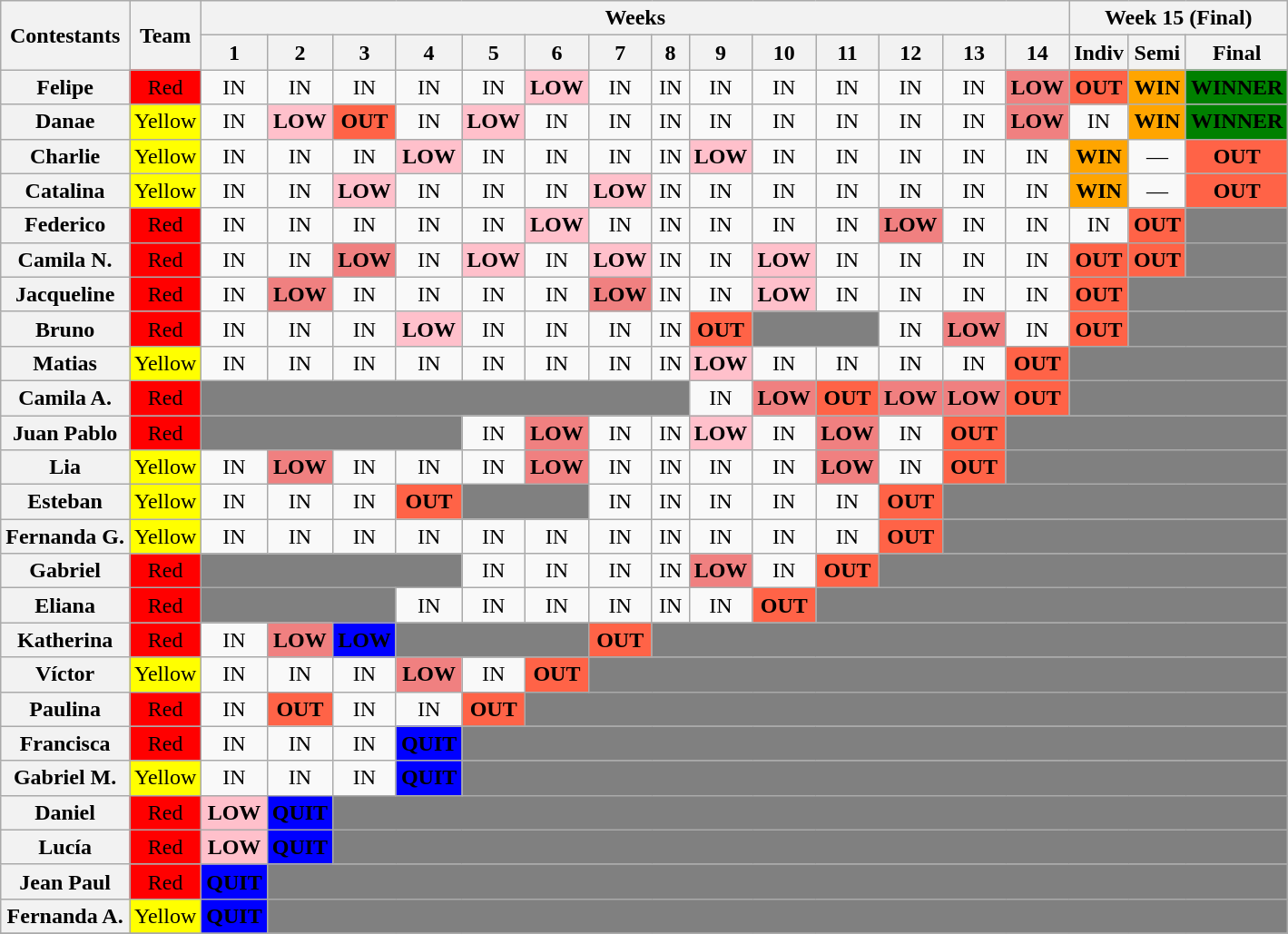<table class="wikitable" style="text-align:center">
<tr>
<th rowspan=2>Contestants</th>
<th rowspan=2>Team</th>
<th colspan="14">Weeks</th>
<th colspan="3">Week 15 (Final)</th>
</tr>
<tr>
<th width="10px">1</th>
<th width="20px">2</th>
<th width="20px">3</th>
<th width="20px">4</th>
<th width="20px">5</th>
<th width="20px">6</th>
<th width="20px">7</th>
<th width="20px">8</th>
<th width="20px">9</th>
<th width="20px">10</th>
<th width="20px">11</th>
<th width="20px">12</th>
<th width="20px">13</th>
<th width="20px">14</th>
<th width="20px">Indiv</th>
<th width="20px">Semi</th>
<th width="20px">Final</th>
</tr>
<tr>
<th>Felipe</th>
<td bgcolor="red">Red</td>
<td>IN</td>
<td>IN</td>
<td>IN</td>
<td>IN</td>
<td>IN</td>
<td bgcolor="pink"><strong>LOW</strong></td>
<td>IN</td>
<td>IN</td>
<td>IN</td>
<td>IN</td>
<td>IN</td>
<td>IN</td>
<td>IN</td>
<td bgcolor="LightCoral"><strong>LOW</strong></td>
<td bgcolor="tomato"><strong>OUT</strong></td>
<td bgcolor="Orange"><strong>WIN</strong></td>
<td bgcolor="Green"><span><strong>WINNER</strong></span></td>
</tr>
<tr>
<th>Danae</th>
<td bgcolor="yellow">Yellow</td>
<td>IN</td>
<td bgcolor="pink"><strong>LOW</strong></td>
<td bgcolor="tomato"><strong>OUT</strong></td>
<td>IN</td>
<td bgcolor="pink"><strong>LOW</strong></td>
<td>IN</td>
<td>IN</td>
<td>IN</td>
<td>IN</td>
<td>IN</td>
<td>IN</td>
<td>IN</td>
<td>IN</td>
<td bgcolor="LightCoral"><strong>LOW</strong></td>
<td>IN</td>
<td bgcolor="Orange"><strong>WIN</strong></td>
<td bgcolor="Green"><span><strong>WINNER</strong></span></td>
</tr>
<tr>
<th>Charlie</th>
<td bgcolor="yellow">Yellow</td>
<td>IN</td>
<td>IN</td>
<td>IN</td>
<td bgcolor="pink"><strong>LOW</strong></td>
<td>IN</td>
<td>IN</td>
<td>IN</td>
<td>IN</td>
<td bgcolor="pink"><strong>LOW</strong></td>
<td>IN</td>
<td>IN</td>
<td>IN</td>
<td>IN</td>
<td>IN</td>
<td bgcolor="Orange"><strong>WIN</strong></td>
<td>—</td>
<td bgcolor="tomato"><strong>OUT</strong></td>
</tr>
<tr>
<th>Catalina</th>
<td bgcolor="yellow">Yellow</td>
<td>IN</td>
<td>IN</td>
<td bgcolor="pink"><strong>LOW</strong></td>
<td>IN</td>
<td>IN</td>
<td>IN</td>
<td bgcolor="pink"><strong>LOW</strong></td>
<td>IN</td>
<td>IN</td>
<td>IN</td>
<td>IN</td>
<td>IN</td>
<td>IN</td>
<td>IN</td>
<td bgcolor="Orange"><strong>WIN</strong></td>
<td>—</td>
<td bgcolor="tomato"><strong>OUT</strong></td>
</tr>
<tr>
<th>Federico</th>
<td bgcolor="red">Red</td>
<td>IN</td>
<td>IN</td>
<td>IN</td>
<td>IN</td>
<td>IN</td>
<td bgcolor="pink"><strong>LOW</strong></td>
<td>IN</td>
<td>IN</td>
<td>IN</td>
<td>IN</td>
<td>IN</td>
<td bgcolor="LightCoral"><strong>LOW</strong></td>
<td>IN</td>
<td>IN</td>
<td>IN</td>
<td bgcolor="tomato"><strong>OUT</strong></td>
<td colspan="1" bgcolor=gray></td>
</tr>
<tr>
<th>Camila N.</th>
<td bgcolor="red">Red</td>
<td>IN</td>
<td>IN</td>
<td bgcolor="LightCoral"><strong>LOW</strong></td>
<td>IN</td>
<td bgcolor="pink"><strong>LOW</strong></td>
<td>IN</td>
<td bgcolor="pink"><strong>LOW</strong></td>
<td>IN</td>
<td>IN</td>
<td bgcolor="pink"><strong>LOW</strong></td>
<td>IN</td>
<td>IN</td>
<td>IN</td>
<td>IN</td>
<td bgcolor="tomato"><strong>OUT</strong></td>
<td bgcolor="tomato"><strong>OUT</strong></td>
<td colspan="1" bgcolor=gray></td>
</tr>
<tr>
<th>Jacqueline</th>
<td bgcolor="red">Red</td>
<td>IN</td>
<td bgcolor="LightCoral"><strong>LOW</strong></td>
<td>IN</td>
<td>IN</td>
<td>IN</td>
<td>IN</td>
<td bgcolor="LightCoral"><strong>LOW</strong></td>
<td>IN</td>
<td>IN</td>
<td bgcolor="pink"><strong>LOW</strong></td>
<td>IN</td>
<td>IN</td>
<td>IN</td>
<td>IN</td>
<td bgcolor="tomato"><strong>OUT</strong></td>
<td colspan="2" bgcolor=gray></td>
</tr>
<tr>
<th>Bruno</th>
<td bgcolor="red">Red</td>
<td>IN</td>
<td>IN</td>
<td>IN</td>
<td bgcolor="pink"><strong>LOW</strong></td>
<td>IN</td>
<td>IN</td>
<td>IN</td>
<td>IN</td>
<td bgcolor="tomato"><strong>OUT</strong></td>
<td colspan="2" bgcolor=gray></td>
<td>IN</td>
<td bgcolor="LightCoral"><strong>LOW</strong></td>
<td>IN</td>
<td bgcolor="tomato"><strong>OUT</strong></td>
<td colspan="2" bgcolor=gray></td>
</tr>
<tr>
<th>Matias</th>
<td bgcolor="yellow">Yellow</td>
<td>IN</td>
<td>IN</td>
<td>IN</td>
<td>IN</td>
<td>IN</td>
<td>IN</td>
<td>IN</td>
<td>IN</td>
<td bgcolor="pink"><strong>LOW</strong></td>
<td>IN</td>
<td>IN</td>
<td>IN</td>
<td>IN</td>
<td bgcolor="tomato"><strong>OUT</strong></td>
<td colspan="3" bgcolor=gray></td>
</tr>
<tr>
<th>Camila A.</th>
<td bgcolor="red">Red</td>
<td colspan="8" bgcolor=gray></td>
<td>IN</td>
<td bgcolor="LightCoral"><strong>LOW</strong></td>
<td bgcolor="tomato"><strong>OUT</strong></td>
<td bgcolor="LightCoral"><strong>LOW</strong></td>
<td bgcolor="LightCoral"><strong>LOW</strong></td>
<td bgcolor="tomato"><strong>OUT</strong></td>
<td colspan="3" bgcolor=gray></td>
</tr>
<tr>
<th>Juan Pablo</th>
<td bgcolor="red">Red</td>
<td colspan="4" bgcolor=gray></td>
<td>IN</td>
<td bgcolor="LightCoral"><strong>LOW</strong></td>
<td>IN</td>
<td>IN</td>
<td bgcolor="pink"><strong>LOW</strong></td>
<td>IN</td>
<td bgcolor="LightCoral"><strong>LOW</strong></td>
<td>IN</td>
<td bgcolor="tomato"><strong>OUT</strong></td>
<td colspan="5" bgcolor=gray></td>
</tr>
<tr>
<th>Lia</th>
<td bgcolor="yellow">Yellow</td>
<td>IN</td>
<td bgcolor="LightCoral"><strong>LOW</strong></td>
<td>IN</td>
<td>IN</td>
<td>IN</td>
<td bgcolor="LightCoral"><strong>LOW</strong></td>
<td>IN</td>
<td>IN</td>
<td>IN</td>
<td>IN</td>
<td bgcolor="LightCoral"><strong>LOW</strong></td>
<td>IN</td>
<td bgcolor="tomato"><strong>OUT</strong></td>
<td colspan="4" bgcolor=gray></td>
</tr>
<tr>
<th>Esteban</th>
<td bgcolor="yellow">Yellow</td>
<td>IN</td>
<td>IN</td>
<td>IN</td>
<td bgcolor="tomato"><strong>OUT</strong></td>
<td colspan="2" bgcolor=gray></td>
<td>IN</td>
<td>IN</td>
<td>IN</td>
<td>IN</td>
<td>IN</td>
<td bgcolor="tomato"><strong>OUT</strong></td>
<td colspan="5" bgcolor=gray></td>
</tr>
<tr>
<th>Fernanda G.</th>
<td bgcolor="yellow">Yellow</td>
<td>IN</td>
<td>IN</td>
<td>IN</td>
<td>IN</td>
<td>IN</td>
<td>IN</td>
<td>IN</td>
<td>IN</td>
<td>IN</td>
<td>IN</td>
<td>IN</td>
<td bgcolor="tomato"><strong>OUT</strong></td>
<td colspan="5" bgcolor=gray></td>
</tr>
<tr>
<th>Gabriel</th>
<td bgcolor="red">Red</td>
<td colspan="4" bgcolor=gray></td>
<td>IN</td>
<td>IN</td>
<td>IN</td>
<td>IN</td>
<td bgcolor="LightCoral"><strong>LOW</strong></td>
<td>IN</td>
<td bgcolor="tomato"><strong>OUT</strong></td>
<td colspan="6" bgcolor=gray></td>
</tr>
<tr>
<th>Eliana</th>
<td bgcolor="red">Red</td>
<td colspan="3" bgcolor=gray></td>
<td>IN</td>
<td>IN</td>
<td>IN</td>
<td>IN</td>
<td>IN</td>
<td>IN</td>
<td bgcolor="tomato"><strong>OUT</strong></td>
<td colspan="7" bgcolor=gray></td>
</tr>
<tr>
<th>Katherina</th>
<td bgcolor="red">Red</td>
<td>IN</td>
<td bgcolor="LightCoral"><strong>LOW</strong></td>
<td bgcolor="BLUE"><span> <strong>LOW</strong></span></td>
<td colspan="3" bgcolor=gray></td>
<td bgcolor="tomato"><strong>OUT</strong></td>
<td colspan="11" bgcolor=gray></td>
</tr>
<tr>
<th>Víctor</th>
<td bgcolor="yellow">Yellow</td>
<td>IN</td>
<td>IN</td>
<td>IN</td>
<td bgcolor="LightCoral"><strong>LOW</strong></td>
<td>IN</td>
<td bgcolor="tomato"><strong>OUT</strong></td>
<td colspan="11" bgcolor=gray></td>
</tr>
<tr>
<th>Paulina</th>
<td bgcolor="red">Red</td>
<td>IN</td>
<td bgcolor="tomato"><strong>OUT</strong></td>
<td>IN</td>
<td>IN</td>
<td bgcolor="tomato"><strong>OUT</strong></td>
<td colspan="12" bgcolor=gray></td>
</tr>
<tr>
<th>Francisca</th>
<td bgcolor="red">Red</td>
<td>IN</td>
<td>IN</td>
<td>IN</td>
<td bgcolor="BLUE"><span> <strong>QUIT</strong></span></td>
<td colspan="13" bgcolor=gray></td>
</tr>
<tr>
<th>Gabriel M.</th>
<td bgcolor="yellow">Yellow</td>
<td>IN</td>
<td>IN</td>
<td>IN</td>
<td bgcolor="BLUE"><span> <strong>QUIT</strong></span></td>
<td colspan="13" bgcolor=gray></td>
</tr>
<tr>
<th>Daniel</th>
<td bgcolor="red">Red</td>
<td bgcolor="pink"><strong>LOW</strong></td>
<td bgcolor="BLUE"><span> <strong>QUIT</strong></span></td>
<td colspan="15" bgcolor=gray></td>
</tr>
<tr>
<th>Lucía</th>
<td bgcolor="red">Red</td>
<td bgcolor="pink"><strong>LOW</strong></td>
<td bgcolor="BLUE"><span> <strong>QUIT</strong></span></td>
<td colspan="15" bgcolor=gray></td>
</tr>
<tr>
<th>Jean Paul</th>
<td bgcolor="red">Red</td>
<td bgcolor="BLUE"><span> <strong>QUIT</strong></span></td>
<td colspan="16" bgcolor=gray></td>
</tr>
<tr>
<th>Fernanda A.</th>
<td bgcolor="yellow">Yellow</td>
<td bgcolor="BLUE"><span> <strong>QUIT</strong></span></td>
<td colspan="16" bgcolor=gray></td>
</tr>
<tr>
</tr>
</table>
